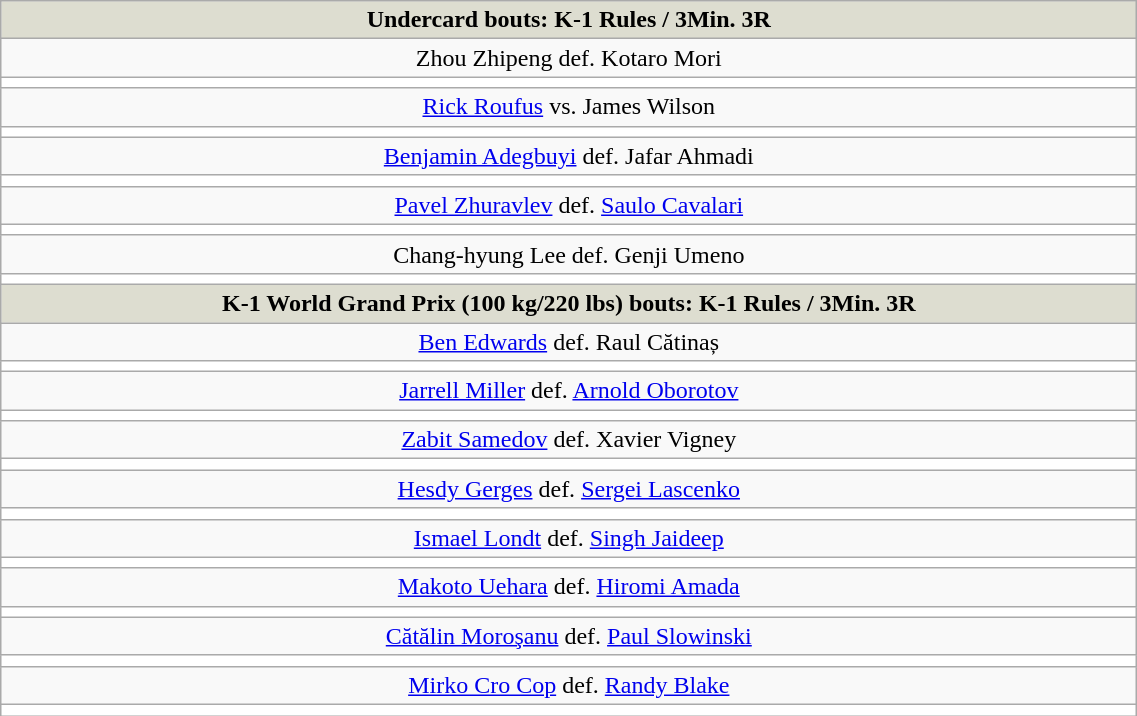<table class="wikitable" width="60%">
<tr align="center"  bgcolor="#ddddddd">
<td><strong>Undercard bouts: K-1 Rules / 3Min. 3R</strong></td>
</tr>
<tr>
<td align=center> Zhou Zhipeng def. Kotaro Mori </td>
</tr>
<tr>
<th style=background:white colspan=2></th>
</tr>
<tr>
<td align=center> <a href='#'>Rick Roufus</a> vs. James Wilson </td>
</tr>
<tr>
<th style=background:white colspan=2></th>
</tr>
<tr>
<td align=center> <a href='#'>Benjamin Adegbuyi</a> def. Jafar Ahmadi </td>
</tr>
<tr>
<th style=background:white colspan=2></th>
</tr>
<tr>
<td align=center> <a href='#'>Pavel Zhuravlev</a> def. <a href='#'>Saulo Cavalari</a> </td>
</tr>
<tr>
<th style=background:white colspan=2></th>
</tr>
<tr>
<td align=center> Chang-hyung Lee def. Genji Umeno </td>
</tr>
<tr>
<th style=background:white colspan=2></th>
</tr>
<tr align="center"  bgcolor="#ddddddd">
<td><strong>K-1 World Grand Prix (100 kg/220 lbs) bouts: K-1 Rules / 3Min. 3R</strong></td>
</tr>
<tr>
<td align=center> <a href='#'>Ben Edwards</a> def. Raul Cătinaș </td>
</tr>
<tr>
<th style=background:white colspan=2></th>
</tr>
<tr>
<td align=center> <a href='#'>Jarrell Miller</a> def. <a href='#'>Arnold Oborotov</a> </td>
</tr>
<tr>
<th style=background:white colspan=2></th>
</tr>
<tr>
<td align=center> <a href='#'>Zabit Samedov</a> def. Xavier Vigney </td>
</tr>
<tr>
<th style=background:white colspan=2></th>
</tr>
<tr>
<td align=center> <a href='#'>Hesdy Gerges</a> def. <a href='#'>Sergei Lascenko</a> </td>
</tr>
<tr>
<th style=background:white colspan=2></th>
</tr>
<tr>
<td align=center> <a href='#'>Ismael Londt</a> def. <a href='#'>Singh Jaideep</a> </td>
</tr>
<tr>
<th style=background:white colspan=2></th>
</tr>
<tr>
<td align=center> <a href='#'>Makoto Uehara</a> def. <a href='#'>Hiromi Amada</a> </td>
</tr>
<tr>
<th style=background:white colspan=2></th>
</tr>
<tr>
<td align=center> <a href='#'>Cătălin Moroşanu</a> def. <a href='#'>Paul Slowinski</a> </td>
</tr>
<tr>
<th style=background:white colspan=2></th>
</tr>
<tr>
<td align=center> <a href='#'>Mirko Cro Cop</a> def. <a href='#'>Randy Blake</a> </td>
</tr>
<tr>
<th style=background:white colspan=2></th>
</tr>
</table>
